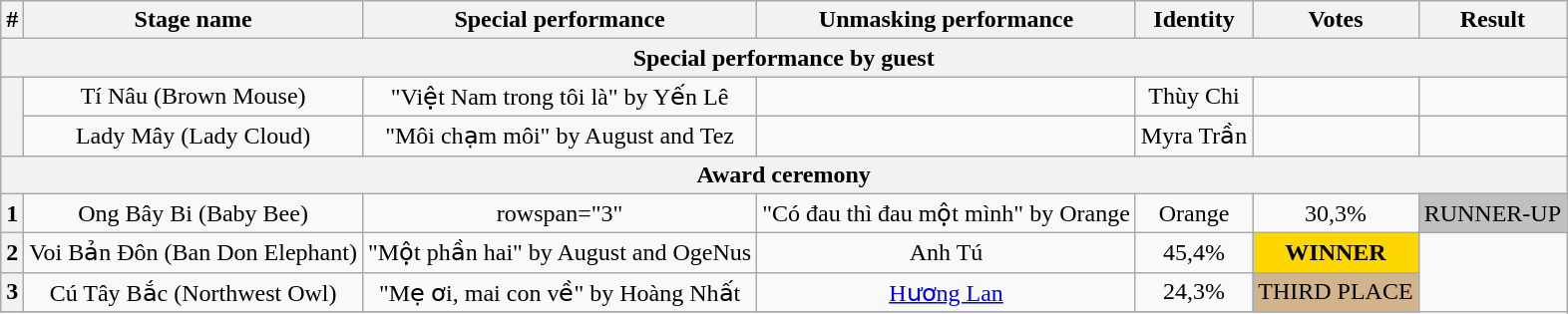<table class="wikitable plainrowheaders" style="text-align: center;">
<tr>
<th>#</th>
<th>Stage name</th>
<th>Special performance</th>
<th>Unmasking performance</th>
<th>Identity</th>
<th>Votes</th>
<th>Result</th>
</tr>
<tr>
<th colspan="7">Special performance by guest</th>
</tr>
<tr>
<th rowspan="2"></th>
<td>Tí Nâu (Brown Mouse)</td>
<td>"Việt Nam trong tôi là" by Yến Lê</td>
<td></td>
<td>Thùy Chi</td>
<td></td>
<td></td>
</tr>
<tr>
<td>Lady Mây (Lady Cloud)</td>
<td>"Môi chạm môi" by August and Tez</td>
<td></td>
<td>Myra Trần</td>
<td></td>
<td></td>
</tr>
<tr>
<th colspan="7">Award ceremony</th>
</tr>
<tr>
<th>1</th>
<td>Ong Bây Bi (Baby Bee)</td>
<td>rowspan="3" </td>
<td>"Có đau thì đau một mình" by Orange</td>
<td>Orange</td>
<td>30,3%<br></td>
<td bgcolor="silver">RUNNER-UP</td>
</tr>
<tr>
<th>2</th>
<td>Voi Bản Đôn (Ban Don Elephant)</td>
<td>"Một phần hai" by August and OgeNus</td>
<td>Anh Tú</td>
<td>45,4%<br></td>
<td bgcolor="gold"><strong>WINNER</strong></td>
</tr>
<tr>
<th>3</th>
<td>Cú Tây Bắc (Northwest Owl)</td>
<td>"Mẹ ơi, mai con về" by Hoàng Nhất</td>
<td><a href='#'>Hương Lan</a></td>
<td>24,3%<br></td>
<td bgcolor="tan">THIRD PLACE</td>
</tr>
<tr>
</tr>
</table>
